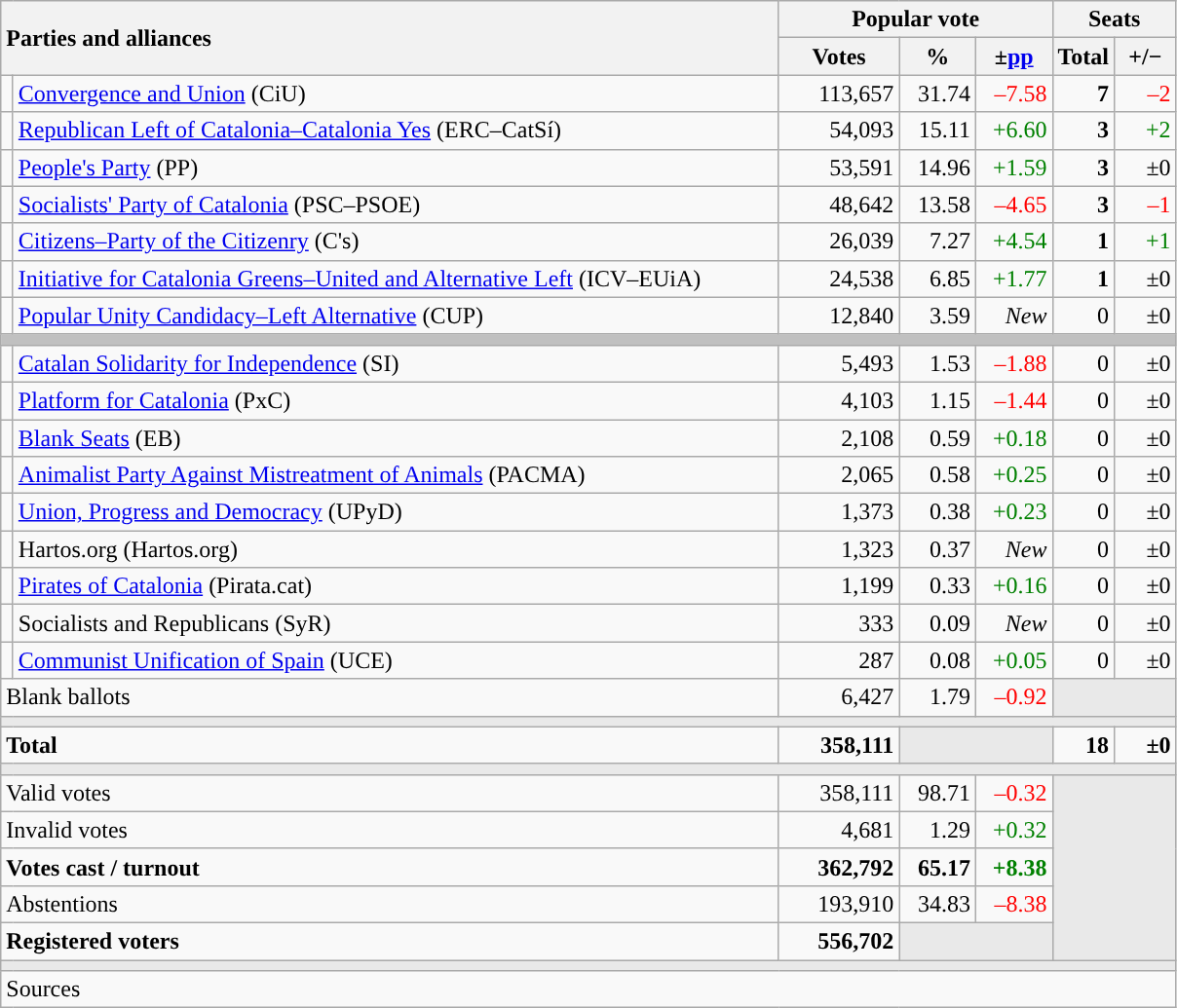<table class="wikitable" style="text-align:right;">
<tr>
<th style="text-align:left;" rowspan="2" colspan="2" width="525">Parties and alliances</th>
<th colspan="3">Popular vote</th>
<th colspan="2">Seats</th>
</tr>
<tr>
<th width="75">Votes</th>
<th width="45">%</th>
<th width="45">±<a href='#'>pp</a></th>
<th width="35">Total</th>
<th width="35">+/−</th>
</tr>
<tr>
<td width="1" style="color:inherit;background:"></td>
<td align="left"><a href='#'>Convergence and Union</a> (CiU)</td>
<td>113,657</td>
<td>31.74</td>
<td style="color:red;">–7.58</td>
<td><strong>7</strong></td>
<td style="color:red;">–2</td>
</tr>
<tr>
<td style="color:inherit;background:"></td>
<td align="left"><a href='#'>Republican Left of Catalonia–Catalonia Yes</a> (ERC–CatSí)</td>
<td>54,093</td>
<td>15.11</td>
<td style="color:green;">+6.60</td>
<td><strong>3</strong></td>
<td style="color:green;">+2</td>
</tr>
<tr>
<td style="color:inherit;background:"></td>
<td align="left"><a href='#'>People's Party</a> (PP)</td>
<td>53,591</td>
<td>14.96</td>
<td style="color:green;">+1.59</td>
<td><strong>3</strong></td>
<td>±0</td>
</tr>
<tr>
<td style="color:inherit;background:"></td>
<td align="left"><a href='#'>Socialists' Party of Catalonia</a> (PSC–PSOE)</td>
<td>48,642</td>
<td>13.58</td>
<td style="color:red;">–4.65</td>
<td><strong>3</strong></td>
<td style="color:red;">–1</td>
</tr>
<tr>
<td style="color:inherit;background:"></td>
<td align="left"><a href='#'>Citizens–Party of the Citizenry</a> (C's)</td>
<td>26,039</td>
<td>7.27</td>
<td style="color:green;">+4.54</td>
<td><strong>1</strong></td>
<td style="color:green;">+1</td>
</tr>
<tr>
<td style="color:inherit;background:"></td>
<td align="left"><a href='#'>Initiative for Catalonia Greens–United and Alternative Left</a> (ICV–EUiA)</td>
<td>24,538</td>
<td>6.85</td>
<td style="color:green;">+1.77</td>
<td><strong>1</strong></td>
<td>±0</td>
</tr>
<tr>
<td style="color:inherit;background:"></td>
<td align="left"><a href='#'>Popular Unity Candidacy–Left Alternative</a> (CUP)</td>
<td>12,840</td>
<td>3.59</td>
<td><em>New</em></td>
<td>0</td>
<td>±0</td>
</tr>
<tr>
<td colspan="7" bgcolor="#C0C0C0"></td>
</tr>
<tr>
<td style="color:inherit;background:"></td>
<td align="left"><a href='#'>Catalan Solidarity for Independence</a> (SI)</td>
<td>5,493</td>
<td>1.53</td>
<td style="color:red;">–1.88</td>
<td>0</td>
<td>±0</td>
</tr>
<tr>
<td style="color:inherit;background:"></td>
<td align="left"><a href='#'>Platform for Catalonia</a> (PxC)</td>
<td>4,103</td>
<td>1.15</td>
<td style="color:red;">–1.44</td>
<td>0</td>
<td>±0</td>
</tr>
<tr>
<td style="color:inherit;background:"></td>
<td align="left"><a href='#'>Blank Seats</a> (EB)</td>
<td>2,108</td>
<td>0.59</td>
<td style="color:green;">+0.18</td>
<td>0</td>
<td>±0</td>
</tr>
<tr>
<td style="color:inherit;background:"></td>
<td align="left"><a href='#'>Animalist Party Against Mistreatment of Animals</a> (PACMA)</td>
<td>2,065</td>
<td>0.58</td>
<td style="color:green;">+0.25</td>
<td>0</td>
<td>±0</td>
</tr>
<tr>
<td style="color:inherit;background:"></td>
<td align="left"><a href='#'>Union, Progress and Democracy</a> (UPyD)</td>
<td>1,373</td>
<td>0.38</td>
<td style="color:green;">+0.23</td>
<td>0</td>
<td>±0</td>
</tr>
<tr>
<td style="color:inherit;background:"></td>
<td align="left">Hartos.org (Hartos.org)</td>
<td>1,323</td>
<td>0.37</td>
<td><em>New</em></td>
<td>0</td>
<td>±0</td>
</tr>
<tr>
<td style="color:inherit;background:"></td>
<td align="left"><a href='#'>Pirates of Catalonia</a> (Pirata.cat)</td>
<td>1,199</td>
<td>0.33</td>
<td style="color:green;">+0.16</td>
<td>0</td>
<td>±0</td>
</tr>
<tr>
<td style="color:inherit;background:"></td>
<td align="left">Socialists and Republicans (SyR)</td>
<td>333</td>
<td>0.09</td>
<td><em>New</em></td>
<td>0</td>
<td>±0</td>
</tr>
<tr>
<td style="color:inherit;background:"></td>
<td align="left"><a href='#'>Communist Unification of Spain</a> (UCE)</td>
<td>287</td>
<td>0.08</td>
<td style="color:green;">+0.05</td>
<td>0</td>
<td>±0</td>
</tr>
<tr>
<td align="left" colspan="2">Blank ballots</td>
<td>6,427</td>
<td>1.79</td>
<td style="color:red;">–0.92</td>
<td bgcolor="#E9E9E9" colspan="2"></td>
</tr>
<tr>
<td colspan="7" bgcolor="#E9E9E9"></td>
</tr>
<tr style="font-weight:bold;">
<td align="left" colspan="2">Total</td>
<td>358,111</td>
<td bgcolor="#E9E9E9" colspan="2"></td>
<td>18</td>
<td>±0</td>
</tr>
<tr>
<td colspan="7" bgcolor="#E9E9E9"></td>
</tr>
<tr>
<td align="left" colspan="2">Valid votes</td>
<td>358,111</td>
<td>98.71</td>
<td style="color:red;">–0.32</td>
<td bgcolor="#E9E9E9" colspan="2" rowspan="5"></td>
</tr>
<tr>
<td align="left" colspan="2">Invalid votes</td>
<td>4,681</td>
<td>1.29</td>
<td style="color:green;">+0.32</td>
</tr>
<tr style="font-weight:bold;">
<td align="left" colspan="2">Votes cast / turnout</td>
<td>362,792</td>
<td>65.17</td>
<td style="color:green;">+8.38</td>
</tr>
<tr>
<td align="left" colspan="2">Abstentions</td>
<td>193,910</td>
<td>34.83</td>
<td style="color:red;">–8.38</td>
</tr>
<tr style="font-weight:bold;">
<td align="left" colspan="2">Registered voters</td>
<td>556,702</td>
<td bgcolor="#E9E9E9" colspan="2"></td>
</tr>
<tr>
<td colspan="7" bgcolor="#E9E9E9"></td>
</tr>
<tr>
<td align="left" colspan="7">Sources</td>
</tr>
</table>
